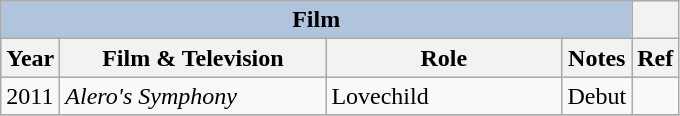<table class="wikitable">
<tr style="background:#ccc; text-align:center;">
<th colspan="4" style="background: LightSteelBlue;">Film</th>
<th></th>
</tr>
<tr style="background:#ccc; text-align:center;">
<th style="text-align:center;">Year</th>
<th style="width:170px;">Film & Television</th>
<th style="width:150px;">Role</th>
<th>Notes</th>
<th>Ref</th>
</tr>
<tr>
<td>2011</td>
<td><em>Alero's Symphony</em></td>
<td>Lovechild</td>
<td>Debut</td>
<td></td>
</tr>
<tr>
</tr>
</table>
